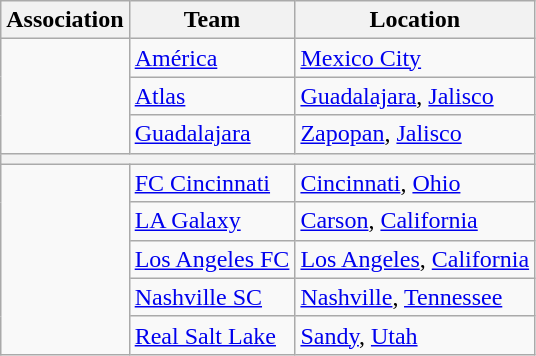<table class="wikitable">
<tr>
<th>Association</th>
<th>Team</th>
<th>Location</th>
</tr>
<tr>
<td rowspan="3"> </td>
<td><a href='#'>América</a></td>
<td><a href='#'>Mexico City</a></td>
</tr>
<tr>
<td><a href='#'>Atlas</a></td>
<td><a href='#'>Guadalajara</a>, <a href='#'>Jalisco</a></td>
</tr>
<tr>
<td><a href='#'>Guadalajara</a></td>
<td><a href='#'>Zapopan</a>, <a href='#'>Jalisco</a></td>
</tr>
<tr>
<th colspan="3"></th>
</tr>
<tr>
<td rowspan="5"> </td>
<td><a href='#'>FC Cincinnati</a></td>
<td><a href='#'>Cincinnati</a>, <a href='#'>Ohio</a></td>
</tr>
<tr>
<td><a href='#'>LA Galaxy</a></td>
<td><a href='#'>Carson</a>, <a href='#'>California</a></td>
</tr>
<tr>
<td><a href='#'>Los Angeles FC</a></td>
<td><a href='#'>Los Angeles</a>, <a href='#'>California</a></td>
</tr>
<tr>
<td><a href='#'>Nashville SC</a></td>
<td><a href='#'>Nashville</a>, <a href='#'>Tennessee</a></td>
</tr>
<tr>
<td><a href='#'>Real Salt Lake</a></td>
<td><a href='#'>Sandy</a>, <a href='#'>Utah</a></td>
</tr>
</table>
